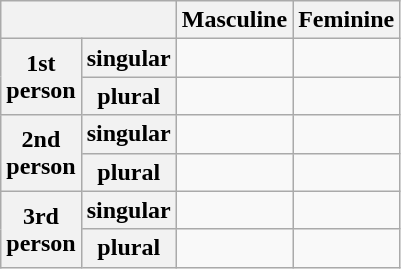<table class="wikitable" style="text-align:center;">
<tr>
<th colspan="2"></th>
<th>Masculine</th>
<th>Feminine</th>
</tr>
<tr>
<th rowspan="2">1st<br>person</th>
<th>singular</th>
<td></td>
<td></td>
</tr>
<tr>
<th>plural</th>
<td></td>
<td></td>
</tr>
<tr>
<th rowspan="2">2nd<br>person</th>
<th>singular</th>
<td></td>
<td></td>
</tr>
<tr>
<th>plural</th>
<td></td>
<td></td>
</tr>
<tr>
<th rowspan="2">3rd<br>person</th>
<th>singular</th>
<td></td>
<td></td>
</tr>
<tr>
<th>plural</th>
<td></td>
<td></td>
</tr>
</table>
